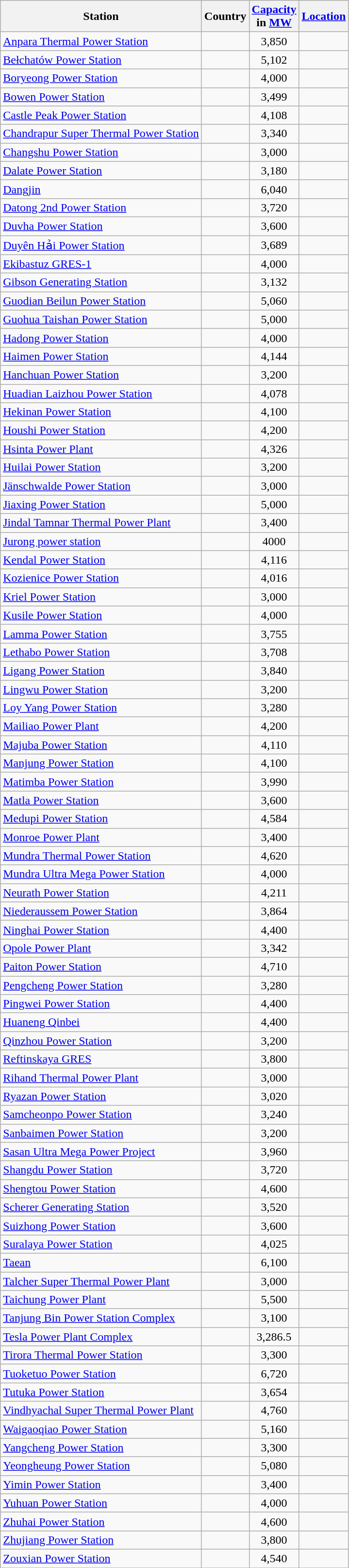<table class="wikitable sortable" id="plants">
<tr>
<th>Station</th>
<th>Country</th>
<th><a href='#'>Capacity</a><br>in <a href='#'>MW</a></th>
<th><a href='#'>Location</a></th>
</tr>
<tr>
<td><a href='#'>Anpara Thermal Power Station</a></td>
<td></td>
<td align="center">3,850</td>
<td></td>
</tr>
<tr>
<td><a href='#'>Bełchatów Power Station</a></td>
<td></td>
<td align="center">5,102</td>
<td></td>
</tr>
<tr>
<td><a href='#'>Boryeong Power Station</a></td>
<td></td>
<td align="center">4,000</td>
<td></td>
</tr>
<tr>
<td><a href='#'>Bowen Power Station</a></td>
<td></td>
<td align="center">3,499</td>
<td></td>
</tr>
<tr>
<td><a href='#'>Castle Peak Power Station</a></td>
<td></td>
<td align="center">4,108</td>
<td></td>
</tr>
<tr>
<td><a href='#'>Chandrapur Super Thermal Power Station</a></td>
<td></td>
<td align="center">3,340</td>
<td></td>
</tr>
<tr>
<td><a href='#'>Changshu Power Station</a></td>
<td></td>
<td align="center">3,000</td>
<td></td>
</tr>
<tr>
<td><a href='#'>Dalate Power Station</a></td>
<td></td>
<td align="center">3,180</td>
<td></td>
</tr>
<tr>
<td><a href='#'>Dangjin</a></td>
<td></td>
<td align="center">6,040</td>
<td></td>
</tr>
<tr>
<td><a href='#'>Datong 2nd Power Station</a></td>
<td></td>
<td align="center">3,720</td>
<td></td>
</tr>
<tr>
<td><a href='#'>Duvha Power Station</a></td>
<td></td>
<td align="center">3,600</td>
<td></td>
</tr>
<tr>
<td><a href='#'>Duyên Hải Power Station</a></td>
<td></td>
<td align="center">3,689</td>
<td></td>
</tr>
<tr>
<td><a href='#'>Ekibastuz GRES-1</a></td>
<td></td>
<td align="center">4,000</td>
<td></td>
</tr>
<tr>
<td><a href='#'>Gibson Generating Station</a></td>
<td></td>
<td align="center">3,132</td>
<td></td>
</tr>
<tr>
<td><a href='#'>Guodian Beilun Power Station</a></td>
<td></td>
<td align="center">5,060</td>
<td></td>
</tr>
<tr>
<td><a href='#'>Guohua Taishan Power Station</a></td>
<td></td>
<td align="center">5,000</td>
<td></td>
</tr>
<tr>
<td><a href='#'>Hadong Power Station</a></td>
<td></td>
<td align="center">4,000</td>
<td></td>
</tr>
<tr>
<td><a href='#'>Haimen Power Station</a></td>
<td></td>
<td align="center">4,144</td>
<td></td>
</tr>
<tr>
<td><a href='#'>Hanchuan Power Station</a></td>
<td></td>
<td align="center">3,200</td>
<td></td>
</tr>
<tr>
<td><a href='#'>Huadian Laizhou Power Station</a></td>
<td></td>
<td align="center">4,078</td>
<td></td>
</tr>
<tr>
<td><a href='#'>Hekinan Power Station</a></td>
<td></td>
<td align="center">4,100</td>
<td></td>
</tr>
<tr>
<td><a href='#'>Houshi Power Station</a></td>
<td></td>
<td align="center">4,200</td>
<td></td>
</tr>
<tr>
<td><a href='#'>Hsinta Power Plant</a></td>
<td></td>
<td align="center">4,326</td>
<td></td>
</tr>
<tr>
<td><a href='#'>Huilai Power Station</a></td>
<td></td>
<td align="center">3,200</td>
<td></td>
</tr>
<tr>
<td><a href='#'>Jänschwalde Power Station</a></td>
<td></td>
<td align="center">3,000</td>
<td></td>
</tr>
<tr>
<td><a href='#'>Jiaxing Power Station</a></td>
<td></td>
<td align="center">5,000</td>
<td></td>
</tr>
<tr>
<td><a href='#'>Jindal Tamnar Thermal Power Plant</a></td>
<td></td>
<td align="center">3,400</td>
<td></td>
</tr>
<tr>
<td><a href='#'>Jurong power station</a></td>
<td></td>
<td align="center">4000</td>
<td></td>
</tr>
<tr>
<td><a href='#'>Kendal Power Station</a></td>
<td></td>
<td align="center">4,116</td>
<td></td>
</tr>
<tr>
<td><a href='#'>Kozienice Power Station</a></td>
<td></td>
<td align="center">4,016</td>
<td></td>
</tr>
<tr>
<td><a href='#'>Kriel Power Station</a></td>
<td></td>
<td align="center">3,000</td>
<td></td>
</tr>
<tr>
<td><a href='#'>Kusile Power Station</a></td>
<td></td>
<td align="center">4,000</td>
<td></td>
</tr>
<tr>
<td><a href='#'>Lamma Power Station</a></td>
<td></td>
<td align="center">3,755</td>
<td></td>
</tr>
<tr>
<td><a href='#'>Lethabo Power Station</a></td>
<td></td>
<td align="center">3,708</td>
<td></td>
</tr>
<tr>
<td><a href='#'>Ligang Power Station</a></td>
<td></td>
<td align="center">3,840</td>
<td></td>
</tr>
<tr>
<td><a href='#'>Lingwu Power Station</a></td>
<td></td>
<td align="center">3,200</td>
<td></td>
</tr>
<tr>
<td><a href='#'>Loy Yang Power Station</a></td>
<td></td>
<td align="center">3,280</td>
<td></td>
</tr>
<tr>
<td><a href='#'>Mailiao Power Plant</a></td>
<td></td>
<td align="center">4,200</td>
<td></td>
</tr>
<tr>
<td><a href='#'>Majuba Power Station</a></td>
<td></td>
<td align="center">4,110</td>
<td></td>
</tr>
<tr>
<td><a href='#'>Manjung Power Station</a></td>
<td></td>
<td align="center">4,100</td>
<td></td>
</tr>
<tr>
<td><a href='#'>Matimba Power Station</a></td>
<td></td>
<td align="center">3,990</td>
<td></td>
</tr>
<tr>
<td><a href='#'>Matla Power Station</a></td>
<td></td>
<td align="center">3,600</td>
<td></td>
</tr>
<tr>
<td><a href='#'>Medupi Power Station</a></td>
<td></td>
<td align="center">4,584</td>
<td></td>
</tr>
<tr>
<td><a href='#'>Monroe Power Plant</a></td>
<td></td>
<td align="center">3,400</td>
<td></td>
</tr>
<tr>
<td><a href='#'>Mundra Thermal Power Station</a></td>
<td></td>
<td align="center">4,620</td>
<td></td>
</tr>
<tr>
<td><a href='#'>Mundra Ultra Mega Power Station</a></td>
<td></td>
<td align="center">4,000</td>
<td></td>
</tr>
<tr>
<td><a href='#'>Neurath Power Station</a></td>
<td></td>
<td align="center">4,211</td>
<td></td>
</tr>
<tr>
<td><a href='#'>Niederaussem Power Station</a></td>
<td></td>
<td align="center">3,864</td>
<td></td>
</tr>
<tr>
<td><a href='#'>Ninghai Power Station</a></td>
<td></td>
<td align="center">4,400</td>
<td></td>
</tr>
<tr>
<td><a href='#'>Opole Power Plant</a></td>
<td></td>
<td align="center">3,342</td>
<td></td>
</tr>
<tr>
<td><a href='#'>Paiton Power Station</a></td>
<td></td>
<td align="center">4,710</td>
<td></td>
</tr>
<tr>
<td><a href='#'>Pengcheng Power Station</a></td>
<td></td>
<td align="center">3,280</td>
<td></td>
</tr>
<tr>
<td><a href='#'>Pingwei Power Station</a></td>
<td></td>
<td align="center">4,400</td>
<td></td>
</tr>
<tr>
<td><a href='#'>Huaneng Qinbei</a></td>
<td></td>
<td align="center">4,400</td>
<td></td>
</tr>
<tr>
<td><a href='#'>Qinzhou Power Station</a></td>
<td></td>
<td align="center">3,200</td>
<td></td>
</tr>
<tr>
<td><a href='#'>Reftinskaya GRES</a></td>
<td></td>
<td align="center">3,800</td>
<td></td>
</tr>
<tr>
<td><a href='#'>Rihand Thermal Power Plant</a></td>
<td></td>
<td align="center">3,000</td>
<td></td>
</tr>
<tr>
<td><a href='#'>Ryazan Power Station</a></td>
<td></td>
<td align="center">3,020</td>
<td></td>
</tr>
<tr>
<td><a href='#'>Samcheonpo Power Station</a></td>
<td></td>
<td align="center">3,240</td>
<td></td>
</tr>
<tr>
<td><a href='#'>Sanbaimen Power Station</a></td>
<td></td>
<td align="center">3,200</td>
<td></td>
</tr>
<tr>
<td><a href='#'>Sasan Ultra Mega Power Project</a></td>
<td></td>
<td align="center">3,960</td>
<td></td>
</tr>
<tr>
<td><a href='#'>Shangdu Power Station</a></td>
<td></td>
<td align="center">3,720</td>
<td></td>
</tr>
<tr>
<td><a href='#'>Shengtou Power Station</a></td>
<td></td>
<td align="center">4,600</td>
<td></td>
</tr>
<tr>
<td><a href='#'>Scherer Generating Station</a></td>
<td></td>
<td align="center">3,520</td>
<td></td>
</tr>
<tr>
<td><a href='#'>Suizhong Power Station</a></td>
<td></td>
<td align="center">3,600</td>
<td></td>
</tr>
<tr>
<td><a href='#'>Suralaya Power Station</a></td>
<td></td>
<td align="center">4,025</td>
<td></td>
</tr>
<tr>
<td><a href='#'>Taean</a></td>
<td></td>
<td align="center">6,100</td>
<td></td>
</tr>
<tr>
<td><a href='#'>Talcher Super Thermal Power Plant</a></td>
<td></td>
<td align="center">3,000</td>
<td></td>
</tr>
<tr>
<td><a href='#'>Taichung Power Plant</a></td>
<td></td>
<td align="center">5,500</td>
<td></td>
</tr>
<tr>
<td><a href='#'>Tanjung Bin Power Station Complex</a></td>
<td></td>
<td align="center">3,100</td>
<td></td>
</tr>
<tr>
<td><a href='#'>Tesla Power Plant Complex</a></td>
<td></td>
<td align="center">3,286.5</td>
<td></td>
</tr>
<tr>
<td><a href='#'>Tirora Thermal Power Station</a></td>
<td></td>
<td align="center">3,300</td>
<td></td>
</tr>
<tr>
<td><a href='#'>Tuoketuo Power Station</a></td>
<td></td>
<td align="center">6,720</td>
<td></td>
</tr>
<tr>
<td><a href='#'>Tutuka Power Station</a></td>
<td></td>
<td align="center">3,654</td>
<td></td>
</tr>
<tr>
<td><a href='#'>Vindhyachal Super Thermal Power Plant</a></td>
<td></td>
<td align="center">4,760</td>
<td></td>
</tr>
<tr>
<td><a href='#'>Waigaoqiao Power Station</a></td>
<td></td>
<td align="center">5,160</td>
<td></td>
</tr>
<tr>
<td><a href='#'>Yangcheng Power Station</a></td>
<td></td>
<td align="center">3,300</td>
<td></td>
</tr>
<tr>
<td><a href='#'>Yeongheung Power Station</a></td>
<td></td>
<td align="center">5,080</td>
<td></td>
</tr>
<tr>
<td><a href='#'>Yimin Power Station</a></td>
<td></td>
<td align="center">3,400</td>
<td></td>
</tr>
<tr>
<td><a href='#'>Yuhuan Power Station</a></td>
<td></td>
<td align="center">4,000</td>
<td></td>
</tr>
<tr>
<td><a href='#'>Zhuhai Power Station</a></td>
<td></td>
<td align="center">4,600</td>
<td></td>
</tr>
<tr>
<td><a href='#'>Zhujiang Power Station</a></td>
<td></td>
<td align="center">3,800</td>
<td></td>
</tr>
<tr>
<td><a href='#'>Zouxian Power Station</a></td>
<td></td>
<td align="center">4,540</td>
<td></td>
</tr>
<tr>
</tr>
</table>
